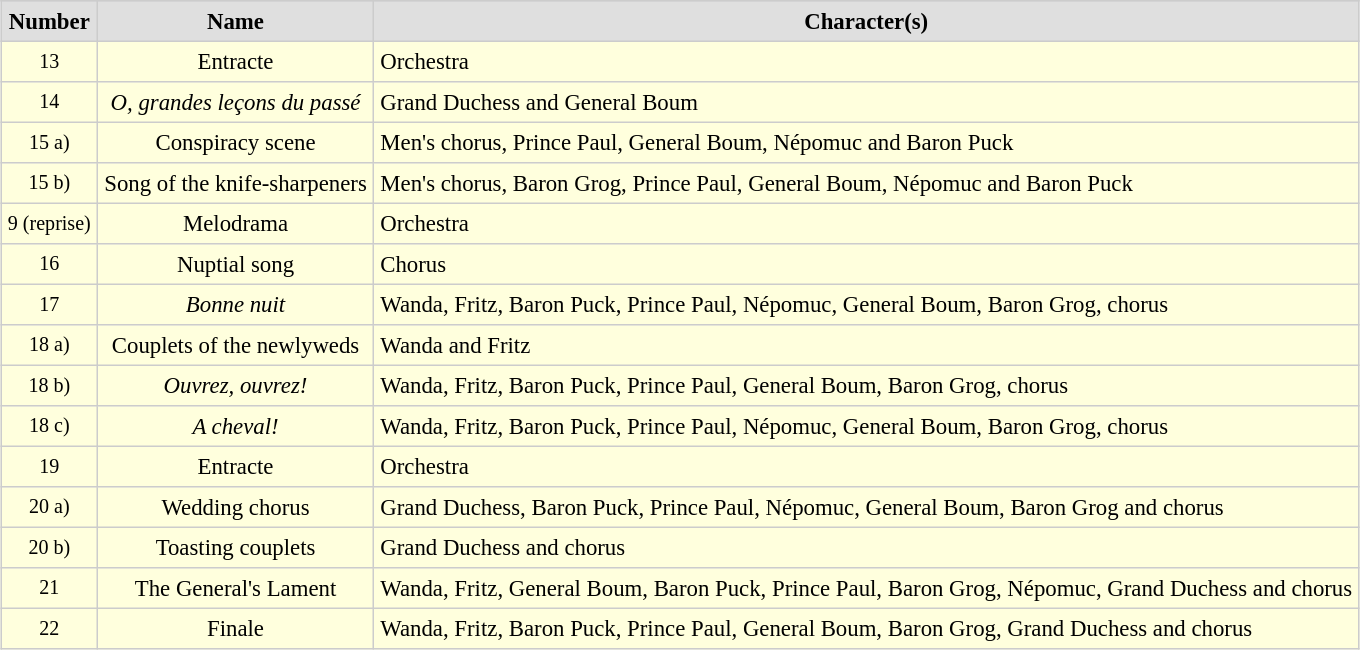<table bgcolor="#f7f8ff" cellpadding="4" cellspacing="0" border="2" style="text-align: center; font-size: 95%; border: #cccccc solid 1px; border-collapse: collapse; margin:1em auto;">
<tr>
</tr>
<tr bgcolor="#DFDFDF">
<th>Number</th>
<th>Name</th>
<th>Character(s)</th>
</tr>
<tr>
<td bgcolor="#ffffdd" style="font-size: 88%;">13</td>
<td bgcolor="#ffffdd">Entracte</td>
<td align="left" bgcolor="#ffffdd">Orchestra</td>
</tr>
<tr>
<td bgcolor="#ffffdd" style="font-size: 88%;">14</td>
<td bgcolor="#ffffdd"><em>O, grandes leçons du passé</em></td>
<td align="left" bgcolor="#ffffdd">Grand Duchess and General Boum</td>
</tr>
<tr>
<td bgcolor="#ffffdd" style="font-size: 88%;">15 a)</td>
<td bgcolor="#ffffdd">Conspiracy scene</td>
<td align="left" bgcolor="#ffffdd">Men's chorus, Prince Paul, General Boum, Népomuc and Baron Puck</td>
</tr>
<tr>
<td bgcolor="#ffffdd" style="font-size: 88%;">15 b)</td>
<td bgcolor="#ffffdd">Song of the knife-sharpeners</td>
<td align="left" bgcolor="#ffffdd">Men's chorus, Baron Grog, Prince Paul, General Boum, Népomuc and Baron Puck</td>
</tr>
<tr>
<td bgcolor="#ffffdd" style="font-size: 88%;">9 (reprise)</td>
<td bgcolor="#ffffdd">Melodrama</td>
<td align="left" bgcolor="#ffffdd">Orchestra</td>
</tr>
<tr>
<td bgcolor="#ffffdd" style="font-size: 88%;">16</td>
<td bgcolor="#ffffdd">Nuptial song</td>
<td align="left" bgcolor="#ffffdd">Chorus</td>
</tr>
<tr>
<td bgcolor="#ffffdd" style="font-size: 88%;">17</td>
<td bgcolor="#ffffdd"><em>Bonne nuit</em></td>
<td align="left" bgcolor="#ffffdd">Wanda, Fritz, Baron Puck, Prince Paul, Népomuc, General Boum, Baron Grog, chorus</td>
</tr>
<tr>
<td bgcolor="#ffffdd" style="font-size: 88%;">18 a)</td>
<td bgcolor="#ffffdd">Couplets of the newlyweds</td>
<td align="left" bgcolor="#ffffdd">Wanda and Fritz</td>
</tr>
<tr>
<td bgcolor="#ffffdd" style="font-size: 88%;">18 b)</td>
<td bgcolor="#ffffdd"><em>Ouvrez, ouvrez!</em></td>
<td align="left" bgcolor="#ffffdd">Wanda, Fritz, Baron Puck, Prince Paul, General Boum, Baron Grog, chorus</td>
</tr>
<tr>
<td bgcolor="#ffffdd" style="font-size: 88%;">18 c)</td>
<td bgcolor="#ffffdd"><em>A cheval!</em></td>
<td align="left" bgcolor="#ffffdd">Wanda, Fritz, Baron Puck, Prince Paul, Népomuc, General Boum, Baron Grog, chorus</td>
</tr>
<tr>
<td bgcolor="#ffffdd" style="font-size: 88%;">19</td>
<td bgcolor="#ffffdd">Entracte</td>
<td align="left" bgcolor="#ffffdd">Orchestra</td>
</tr>
<tr>
<td bgcolor="#ffffdd" style="font-size: 88%;">20 a)</td>
<td bgcolor="#ffffdd">Wedding chorus</td>
<td align="left" bgcolor="#ffffdd">Grand Duchess, Baron Puck, Prince Paul, Népomuc, General Boum, Baron Grog and chorus</td>
</tr>
<tr>
<td bgcolor="#ffffdd" style="font-size: 88%;">20 b)</td>
<td bgcolor="#ffffdd">Toasting couplets</td>
<td align="left" bgcolor="#ffffdd">Grand Duchess and chorus</td>
</tr>
<tr>
<td bgcolor="#ffffdd" style="font-size: 88%;">21</td>
<td bgcolor="#ffffdd">The General's Lament</td>
<td align="left" bgcolor="#ffffdd">Wanda, Fritz, General Boum, Baron Puck, Prince Paul, Baron Grog, Népomuc, Grand Duchess and chorus</td>
</tr>
<tr>
<td bgcolor="#ffffdd" style="font-size: 88%;">22</td>
<td bgcolor="#ffffdd">Finale</td>
<td align="left" bgcolor="#ffffdd">Wanda, Fritz, Baron Puck, Prince Paul, General Boum, Baron Grog, Grand Duchess and chorus</td>
</tr>
</table>
